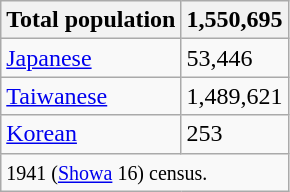<table class=wikitable>
<tr>
<th>Total population</th>
<th>1,550,695</th>
</tr>
<tr>
<td><a href='#'>Japanese</a></td>
<td>53,446</td>
</tr>
<tr>
<td><a href='#'>Taiwanese</a></td>
<td>1,489,621</td>
</tr>
<tr>
<td><a href='#'>Korean</a></td>
<td>253</td>
</tr>
<tr>
<td colspan=2><small>1941 (<a href='#'>Showa</a> 16) census.</small></td>
</tr>
</table>
